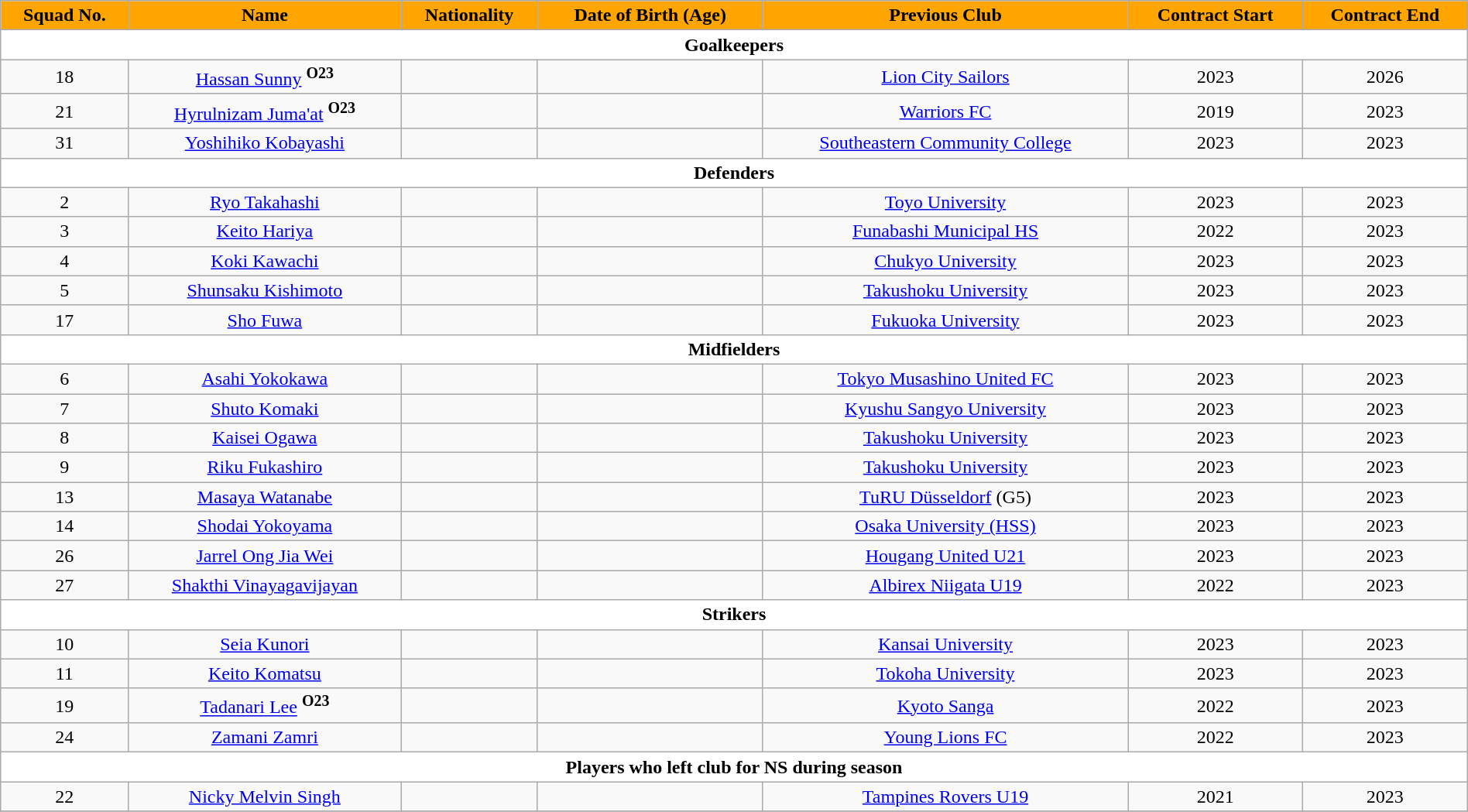<table class="wikitable" style="text-align:center; font-size:100%; width:100%;">
<tr>
<th style="background:#FFA500; color:black; text-align:center;">Squad No.</th>
<th style="background:#FFA500; color:black; text-align:center;">Name</th>
<th style="background:#FFA500; color:black; text-align:center;">Nationality</th>
<th style="background:#FFA500; color:black; text-align:center;">Date of Birth (Age)</th>
<th style="background:#FFA500; color:black; text-align:center;">Previous Club</th>
<th style="background:#FFA500; color:black; text-align:center;">Contract Start</th>
<th style="background:#FFA500; color:black; text-align:center;">Contract End</th>
</tr>
<tr>
<th colspan="8" style="background:white; text-align:center">Goalkeepers</th>
</tr>
<tr>
<td>18</td>
<td><a href='#'>Hassan Sunny</a> <sup><strong>O23</strong></sup></td>
<td></td>
<td></td>
<td> <a href='#'>Lion City Sailors</a></td>
<td>2023</td>
<td>2026</td>
</tr>
<tr>
<td>21</td>
<td><a href='#'>Hyrulnizam Juma'at</a> <sup><strong>O23</strong></sup></td>
<td></td>
<td></td>
<td> <a href='#'>Warriors FC</a></td>
<td>2019</td>
<td>2023</td>
</tr>
<tr>
<td>31</td>
<td><a href='#'>Yoshihiko Kobayashi</a></td>
<td></td>
<td></td>
<td> <a href='#'>Southeastern Community College</a></td>
<td>2023</td>
<td>2023</td>
</tr>
<tr>
<th colspan="8" style="background:white; text-align:center">Defenders</th>
</tr>
<tr>
<td>2</td>
<td><a href='#'>Ryo Takahashi</a></td>
<td></td>
<td></td>
<td> <a href='#'>Toyo University</a></td>
<td>2023</td>
<td>2023</td>
</tr>
<tr>
<td>3</td>
<td><a href='#'>Keito Hariya</a></td>
<td></td>
<td></td>
<td> <a href='#'>Funabashi Municipal HS</a></td>
<td>2022</td>
<td>2023</td>
</tr>
<tr>
<td>4</td>
<td><a href='#'>Koki Kawachi</a></td>
<td></td>
<td></td>
<td> <a href='#'>Chukyo University</a></td>
<td>2023</td>
<td>2023</td>
</tr>
<tr>
<td>5</td>
<td><a href='#'>Shunsaku Kishimoto</a></td>
<td></td>
<td></td>
<td> <a href='#'>Takushoku University</a></td>
<td>2023</td>
<td>2023</td>
</tr>
<tr>
<td>17</td>
<td><a href='#'>Sho Fuwa</a></td>
<td></td>
<td></td>
<td> <a href='#'>Fukuoka University</a></td>
<td>2023</td>
<td>2023</td>
</tr>
<tr>
<th colspan="8" style="background:white; text-align:center">Midfielders</th>
</tr>
<tr>
<td>6</td>
<td><a href='#'>Asahi Yokokawa</a></td>
<td></td>
<td></td>
<td> <a href='#'>Tokyo Musashino United FC</a></td>
<td>2023</td>
<td>2023</td>
</tr>
<tr>
<td>7</td>
<td><a href='#'>Shuto Komaki</a></td>
<td></td>
<td></td>
<td> <a href='#'>Kyushu Sangyo University</a></td>
<td>2023</td>
<td>2023</td>
</tr>
<tr>
<td>8</td>
<td><a href='#'>Kaisei Ogawa</a></td>
<td></td>
<td></td>
<td> <a href='#'>Takushoku University</a></td>
<td>2023</td>
<td>2023</td>
</tr>
<tr>
<td>9</td>
<td><a href='#'>Riku Fukashiro</a></td>
<td></td>
<td></td>
<td> <a href='#'>Takushoku University</a></td>
<td>2023</td>
<td>2023</td>
</tr>
<tr>
<td>13</td>
<td><a href='#'>Masaya Watanabe</a></td>
<td></td>
<td></td>
<td> <a href='#'>TuRU Düsseldorf</a> (G5)</td>
<td>2023</td>
<td>2023</td>
</tr>
<tr>
<td>14</td>
<td><a href='#'>Shodai Yokoyama</a></td>
<td></td>
<td></td>
<td> <a href='#'>Osaka University (HSS)</a></td>
<td>2023</td>
<td>2023</td>
</tr>
<tr>
<td>26</td>
<td><a href='#'>Jarrel Ong Jia Wei</a></td>
<td></td>
<td></td>
<td> <a href='#'>Hougang United U21</a></td>
<td>2023</td>
<td>2023</td>
</tr>
<tr>
<td>27</td>
<td><a href='#'>Shakthi Vinayagavijayan</a></td>
<td></td>
<td></td>
<td> <a href='#'>Albirex Niigata U19</a></td>
<td>2022</td>
<td>2023</td>
</tr>
<tr>
<th colspan="8" style="background:white; text-align:center">Strikers</th>
</tr>
<tr>
<td>10</td>
<td><a href='#'>Seia Kunori</a></td>
<td></td>
<td></td>
<td> <a href='#'>Kansai University</a></td>
<td>2023</td>
<td>2023</td>
</tr>
<tr>
<td>11</td>
<td><a href='#'>Keito Komatsu</a></td>
<td></td>
<td></td>
<td> <a href='#'>Tokoha University</a></td>
<td>2023</td>
<td>2023</td>
</tr>
<tr>
<td>19</td>
<td><a href='#'>Tadanari Lee</a> <sup><strong>O23</strong></sup></td>
<td></td>
<td></td>
<td> <a href='#'>Kyoto Sanga</a></td>
<td>2022</td>
<td>2023</td>
</tr>
<tr>
<td>24</td>
<td><a href='#'>Zamani Zamri</a></td>
<td></td>
<td></td>
<td> <a href='#'>Young Lions FC</a></td>
<td>2022</td>
<td>2023</td>
</tr>
<tr>
<th colspan="8" style="background:white; text-align:center">Players who left club for NS during season</th>
</tr>
<tr>
<td>22</td>
<td><a href='#'>Nicky Melvin Singh</a></td>
<td></td>
<td></td>
<td> <a href='#'>Tampines Rovers U19</a></td>
<td>2021</td>
<td>2023</td>
</tr>
<tr>
</tr>
</table>
